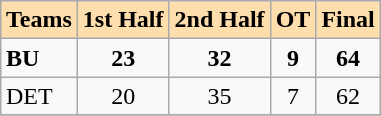<table class="wikitable" align=right>
<tr bgcolor=#ffdead align=center>
<td><strong>Teams</strong></td>
<td><strong>1st Half</strong></td>
<td><strong>2nd Half</strong></td>
<td><strong>OT</strong></td>
<td><strong>Final</strong></td>
</tr>
<tr>
<td><strong>BU</strong></td>
<td align=center><strong>23</strong></td>
<td align=center><strong>32</strong></td>
<td align=center><strong>9</strong></td>
<td align=center><strong>64</strong></td>
</tr>
<tr>
<td>DET</td>
<td align=center>20</td>
<td align=center>35</td>
<td align=center>7</td>
<td align=center>62</td>
</tr>
<tr>
</tr>
</table>
